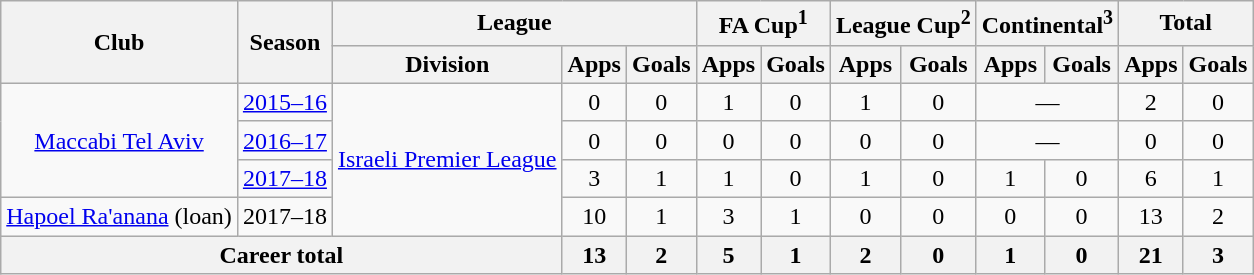<table class=wikitable style="text-align: center;">
<tr>
<th rowspan=2>Club</th>
<th rowspan=2>Season</th>
<th colspan=3>League</th>
<th colspan=2>FA Cup<sup>1</sup></th>
<th colspan=2>League Cup<sup>2</sup></th>
<th colspan=2>Continental<sup>3</sup></th>
<th colspan=2>Total</th>
</tr>
<tr>
<th>Division</th>
<th>Apps</th>
<th>Goals</th>
<th>Apps</th>
<th>Goals</th>
<th>Apps</th>
<th>Goals</th>
<th>Apps</th>
<th>Goals</th>
<th>Apps</th>
<th>Goals</th>
</tr>
<tr>
<td rowspan=3><a href='#'>Maccabi Tel Aviv</a></td>
<td><a href='#'>2015–16</a></td>
<td rowspan=4><a href='#'>Israeli Premier League</a></td>
<td>0</td>
<td>0</td>
<td>1</td>
<td>0</td>
<td>1</td>
<td>0</td>
<td colspan=2>—</td>
<td>2</td>
<td>0</td>
</tr>
<tr>
<td><a href='#'>2016–17</a></td>
<td>0</td>
<td>0</td>
<td>0</td>
<td>0</td>
<td>0</td>
<td>0</td>
<td colspan=2>—</td>
<td>0</td>
<td>0</td>
</tr>
<tr>
<td><a href='#'>2017–18</a></td>
<td>3</td>
<td>1</td>
<td>1</td>
<td>0</td>
<td>1</td>
<td>0</td>
<td>1</td>
<td>0</td>
<td>6</td>
<td>1</td>
</tr>
<tr>
<td rowspan=1><a href='#'>Hapoel Ra'anana</a> (loan)</td>
<td>2017–18</td>
<td>10</td>
<td>1</td>
<td>3</td>
<td>1</td>
<td>0</td>
<td>0</td>
<td>0</td>
<td>0</td>
<td>13</td>
<td>2</td>
</tr>
<tr>
<th colspan=3>Career total</th>
<th>13</th>
<th>2</th>
<th>5</th>
<th>1</th>
<th>2</th>
<th>0</th>
<th>1</th>
<th>0</th>
<th>21</th>
<th>3</th>
</tr>
</table>
